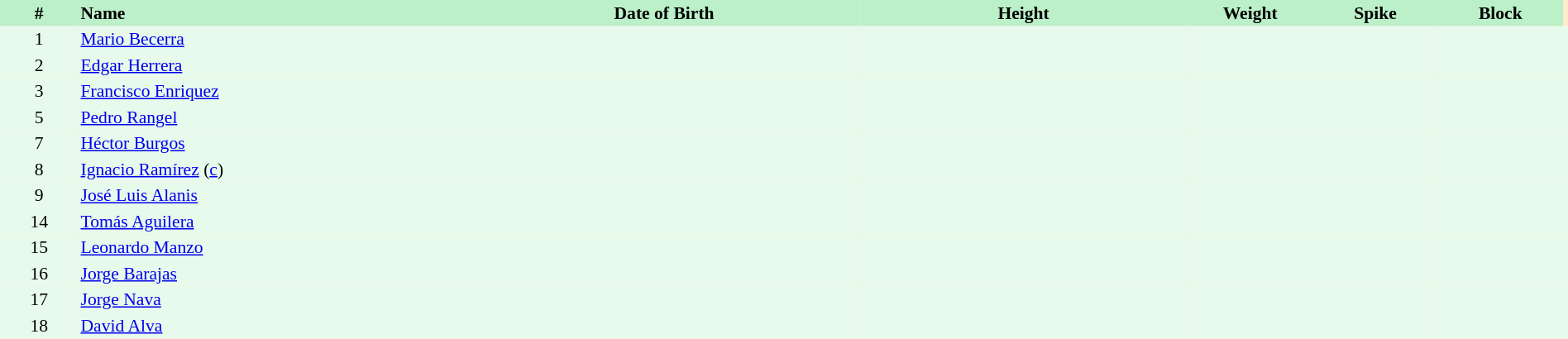<table border=0 cellpadding=2 cellspacing=0  |- bgcolor=#FFECCE style="text-align:center; font-size:90%;" width=100%>
<tr bgcolor=#BBF0C9>
<th width=5%>#</th>
<th width=25% align=left>Name</th>
<th width=25%>Date of Birth</th>
<th width=21%>Height</th>
<th width=8%>Weight</th>
<th width=8%>Spike</th>
<th width=8%>Block</th>
</tr>
<tr bgcolor=#E7FAEC>
<td>1</td>
<td align=left><a href='#'>Mario Becerra</a></td>
<td></td>
<td></td>
<td></td>
<td></td>
<td></td>
<td></td>
</tr>
<tr bgcolor=#E7FAEC>
<td>2</td>
<td align=left><a href='#'>Edgar Herrera</a></td>
<td></td>
<td></td>
<td></td>
<td></td>
<td></td>
<td></td>
</tr>
<tr bgcolor=#E7FAEC>
<td>3</td>
<td align=left><a href='#'>Francisco Enriquez</a></td>
<td></td>
<td></td>
<td></td>
<td></td>
<td></td>
<td></td>
</tr>
<tr bgcolor=#E7FAEC>
<td>5</td>
<td align=left><a href='#'>Pedro Rangel</a></td>
<td></td>
<td></td>
<td></td>
<td></td>
<td></td>
<td></td>
</tr>
<tr bgcolor=#E7FAEC>
<td>7</td>
<td align=left><a href='#'>Héctor Burgos</a></td>
<td></td>
<td></td>
<td></td>
<td></td>
<td></td>
<td></td>
</tr>
<tr bgcolor=#E7FAEC>
<td>8</td>
<td align=left><a href='#'>Ignacio Ramírez</a> (<a href='#'>c</a>)</td>
<td></td>
<td></td>
<td></td>
<td></td>
<td></td>
<td></td>
</tr>
<tr bgcolor=#E7FAEC>
<td>9</td>
<td align=left><a href='#'>José Luis Alanis</a></td>
<td></td>
<td></td>
<td></td>
<td></td>
<td></td>
<td></td>
</tr>
<tr bgcolor=#E7FAEC>
<td>14</td>
<td align=left><a href='#'>Tomás Aguilera</a></td>
<td></td>
<td></td>
<td></td>
<td></td>
<td></td>
<td></td>
</tr>
<tr bgcolor=#E7FAEC>
<td>15</td>
<td align=left><a href='#'>Leonardo Manzo</a></td>
<td></td>
<td></td>
<td></td>
<td></td>
<td></td>
<td></td>
</tr>
<tr bgcolor=#E7FAEC>
<td>16</td>
<td align=left><a href='#'>Jorge Barajas</a></td>
<td></td>
<td></td>
<td></td>
<td></td>
<td></td>
<td></td>
</tr>
<tr bgcolor=#E7FAEC>
<td>17</td>
<td align=left><a href='#'>Jorge Nava</a></td>
<td></td>
<td></td>
<td></td>
<td></td>
<td></td>
<td></td>
</tr>
<tr bgcolor=#E7FAEC>
<td>18</td>
<td align=left><a href='#'>David Alva</a></td>
<td></td>
<td></td>
<td></td>
<td></td>
<td></td>
<td></td>
</tr>
</table>
